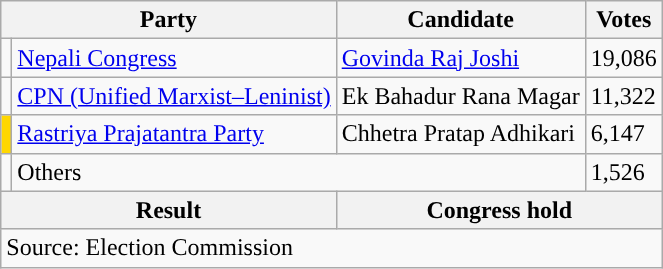<table class="wikitable">
<tr>
<th colspan="2">Party</th>
<th>Candidate</th>
<th>Votes</th>
</tr>
<tr>
<td style="background-color:"></td>
<td><a href='#'>Nepali Congress</a></td>
<td><a href='#'>Govinda Raj Joshi</a></td>
<td>19,086</td>
</tr>
<tr>
<td style="background-color:"></td>
<td><a href='#'>CPN (Unified Marxist–Leninist)</a></td>
<td>Ek Bahadur Rana Magar</td>
<td>11,322</td>
</tr>
<tr>
<td style="background-color:gold"></td>
<td><a href='#'>Rastriya Prajatantra Party</a></td>
<td>Chhetra Pratap Adhikari</td>
<td>6,147</td>
</tr>
<tr>
<td></td>
<td colspan="2">Others</td>
<td>1,526</td>
</tr>
<tr>
<th colspan="2">Result</th>
<th colspan="2">Congress hold</th>
</tr>
<tr>
<td colspan="4">Source: Election Commission</td>
</tr>
</table>
